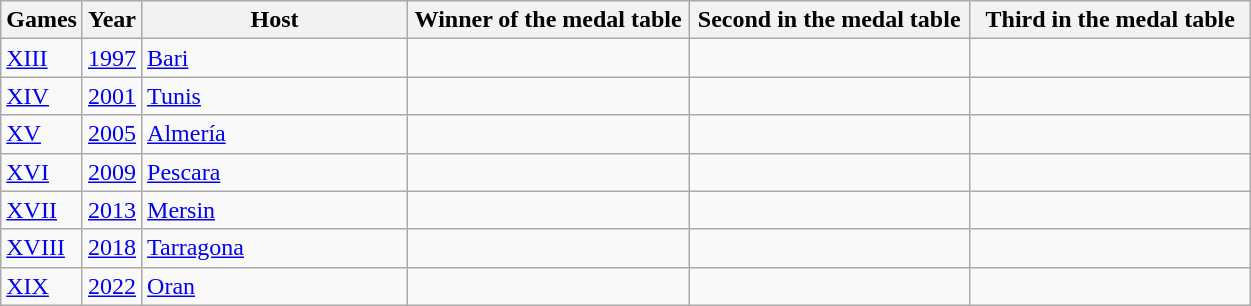<table class=wikitable style=font-size:100%;>
<tr>
<th width=40>Games</th>
<th width=30>Year</th>
<th width=170>Host</th>
<th width=180>Winner of the medal table</th>
<th width=180>Second in the medal table</th>
<th width=180>Third in the medal table</th>
</tr>
<tr>
<td><a href='#'>XIII</a></td>
<td><a href='#'>1997</a></td>
<td> <a href='#'>Bari</a></td>
<td></td>
<td></td>
<td></td>
</tr>
<tr>
<td><a href='#'>XIV</a></td>
<td><a href='#'>2001</a></td>
<td> <a href='#'>Tunis</a></td>
<td></td>
<td></td>
<td></td>
</tr>
<tr>
<td><a href='#'>XV</a></td>
<td><a href='#'>2005</a></td>
<td> <a href='#'>Almería</a></td>
<td></td>
<td></td>
<td></td>
</tr>
<tr>
<td><a href='#'>XVI</a></td>
<td><a href='#'>2009</a></td>
<td> <a href='#'>Pescara</a></td>
<td></td>
<td></td>
<td></td>
</tr>
<tr>
<td><a href='#'>XVII</a></td>
<td><a href='#'>2013</a></td>
<td> <a href='#'>Mersin</a></td>
<td></td>
<td></td>
<td></td>
</tr>
<tr>
<td><a href='#'>XVIII</a></td>
<td><a href='#'>2018</a></td>
<td> <a href='#'>Tarragona</a></td>
<td></td>
<td></td>
<td></td>
</tr>
<tr>
<td><a href='#'>XIX</a></td>
<td><a href='#'>2022</a></td>
<td> <a href='#'>Oran</a></td>
<td></td>
<td></td>
<td></td>
</tr>
</table>
